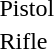<table>
<tr>
<td>Pistol</td>
<td></td>
<td></td>
<td></td>
</tr>
<tr>
<td>Rifle</td>
<td></td>
<td></td>
<td></td>
</tr>
</table>
